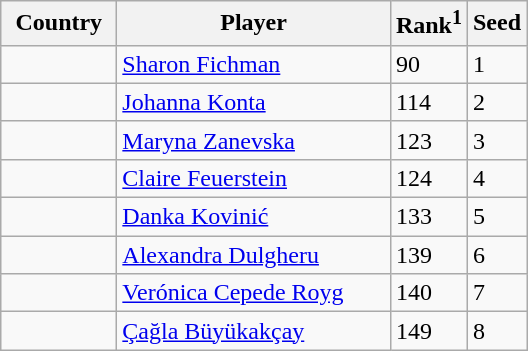<table class="sortable wikitable">
<tr>
<th width="70">Country</th>
<th width="175">Player</th>
<th>Rank<sup>1</sup></th>
<th>Seed</th>
</tr>
<tr>
<td></td>
<td><a href='#'>Sharon Fichman</a></td>
<td>90</td>
<td>1</td>
</tr>
<tr>
<td></td>
<td><a href='#'>Johanna Konta</a></td>
<td>114</td>
<td>2</td>
</tr>
<tr>
<td></td>
<td><a href='#'>Maryna Zanevska</a></td>
<td>123</td>
<td>3</td>
</tr>
<tr>
<td></td>
<td><a href='#'>Claire Feuerstein</a></td>
<td>124</td>
<td>4</td>
</tr>
<tr>
<td></td>
<td><a href='#'>Danka Kovinić</a></td>
<td>133</td>
<td>5</td>
</tr>
<tr>
<td></td>
<td><a href='#'>Alexandra Dulgheru</a></td>
<td>139</td>
<td>6</td>
</tr>
<tr>
<td></td>
<td><a href='#'>Verónica Cepede Royg</a></td>
<td>140</td>
<td>7</td>
</tr>
<tr>
<td></td>
<td><a href='#'>Çağla Büyükakçay</a></td>
<td>149</td>
<td>8</td>
</tr>
</table>
